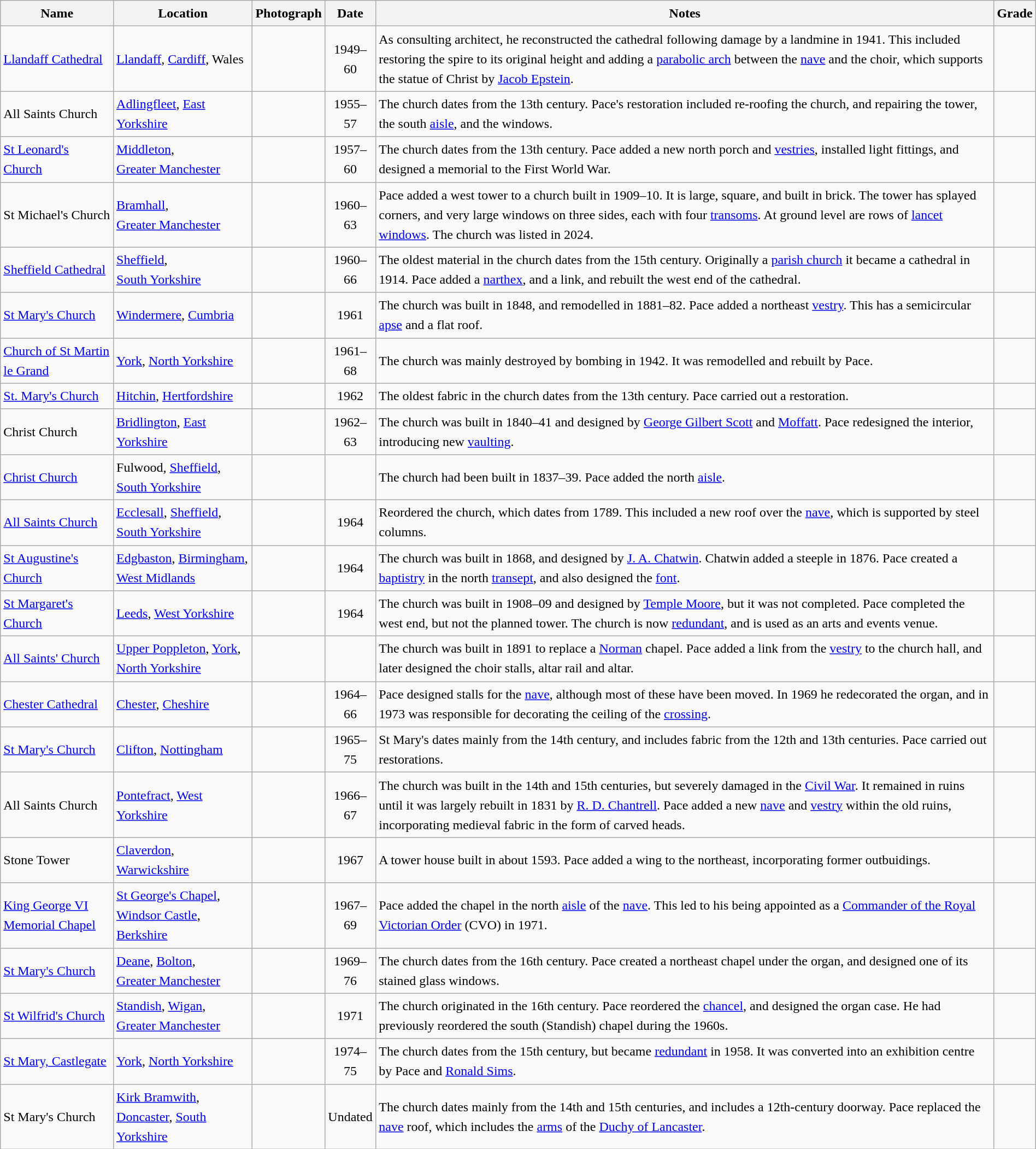<table class="wikitable sortable plainrowheaders" style="width:100%;border:0px;text-align:left;line-height:150%;">
<tr>
<th style="col" style="width:120px">Name</th>
<th style="col" style="width:150px">Location</th>
<th style="col" style="width:100px" class="unsortable">Photograph</th>
<th style="col" style="width:80px">Date</th>
<th scope="col" class="unsortable">Notes</th>
<th style="col" style="width:24px">Grade</th>
</tr>
<tr>
<td><a href='#'>Llandaff Cathedral</a></td>
<td><a href='#'>Llandaff</a>, <a href='#'>Cardiff</a>, Wales<br><small></small></td>
<td></td>
<td align="center">1949–60</td>
<td>As consulting architect, he reconstructed the cathedral following damage by a landmine in 1941.  This included restoring the spire to its original height and adding a <a href='#'>parabolic arch</a> between the <a href='#'>nave</a> and the choir, which supports the statue of Christ by <a href='#'>Jacob Epstein</a>.</td>
<td align="center" ></td>
</tr>
<tr>
<td>All Saints Church</td>
<td><a href='#'>Adlingfleet</a>, <a href='#'>East Yorkshire</a><br><small></small></td>
<td></td>
<td align="center">1955–57</td>
<td>The church dates from the 13th century.  Pace's restoration included re-roofing the church, and repairing the tower, the south <a href='#'>aisle</a>, and the windows.</td>
<td align="center" ></td>
</tr>
<tr>
<td><a href='#'>St Leonard's Church</a></td>
<td><a href='#'>Middleton</a>,<br><a href='#'>Greater Manchester</a><br><small></small></td>
<td></td>
<td align="center">1957–60</td>
<td>The church dates from the 13th century.  Pace added a new north porch and <a href='#'>vestries</a>, installed light fittings, and designed a memorial to the First World War.</td>
<td align="center" ></td>
</tr>
<tr>
<td>St Michael's Church</td>
<td><a href='#'>Bramhall</a>,<br><a href='#'>Greater Manchester</a><br><small></small></td>
<td></td>
<td align="center">1960–63</td>
<td>Pace added a west tower to a church built in 1909–10.  It is large, square, and built in brick.  The tower has splayed corners, and very large windows on three sides, each with four <a href='#'>transoms</a>.  At ground level are rows of <a href='#'>lancet windows</a>.  The church was listed in 2024.</td>
<td align="center" ></td>
</tr>
<tr>
<td><a href='#'>Sheffield Cathedral</a></td>
<td><a href='#'>Sheffield</a>,<br><a href='#'>South Yorkshire</a><br><small></small></td>
<td></td>
<td align="center">1960–66</td>
<td>The oldest material in the church dates from the 15th century.  Originally a <a href='#'>parish church</a> it became a cathedral in 1914.  Pace added a <a href='#'>narthex</a>, and a link, and rebuilt the west end of the cathedral.</td>
<td align="center" ></td>
</tr>
<tr>
<td><a href='#'>St Mary's Church</a></td>
<td><a href='#'>Windermere</a>, <a href='#'>Cumbria</a><br><small></small></td>
<td></td>
<td align="center">1961</td>
<td>The church was built in 1848, and remodelled in 1881–82.  Pace added a northeast <a href='#'>vestry</a>.  This has a semicircular <a href='#'>apse</a> and a flat roof.</td>
<td align="center" ></td>
</tr>
<tr>
<td><a href='#'>Church of St Martin le Grand</a></td>
<td><a href='#'>York</a>, <a href='#'>North Yorkshire</a><br><small></small></td>
<td></td>
<td align="center">1961–68</td>
<td>The church was mainly destroyed by bombing in 1942.  It was remodelled and rebuilt by Pace.</td>
<td align="center" ></td>
</tr>
<tr>
<td><a href='#'>St. Mary's Church</a></td>
<td><a href='#'>Hitchin</a>, <a href='#'>Hertfordshire</a><br><small></small></td>
<td></td>
<td align="center">1962</td>
<td>The oldest fabric in the church dates from the 13th century.  Pace carried out a restoration.</td>
<td align="center" ></td>
</tr>
<tr>
<td>Christ Church</td>
<td><a href='#'>Bridlington</a>, <a href='#'>East Yorkshire</a><br><small></small></td>
<td></td>
<td align="center">1962–63</td>
<td>The church was built in 1840–41 and designed by <a href='#'>George Gilbert Scott</a> and <a href='#'>Moffatt</a>.  Pace redesigned the interior, introducing new <a href='#'>vaulting</a>.</td>
<td align="center" ></td>
</tr>
<tr>
<td><a href='#'>Christ Church</a></td>
<td>Fulwood, <a href='#'>Sheffield</a>,<br><a href='#'>South Yorkshire</a><br><small></small></td>
<td></td>
<td align="center"></td>
<td>The church had been built in 1837–39.  Pace added the north <a href='#'>aisle</a>.</td>
<td align="center" ></td>
</tr>
<tr>
<td><a href='#'>All Saints Church</a></td>
<td><a href='#'>Ecclesall</a>, <a href='#'>Sheffield</a>,<br><a href='#'>South Yorkshire</a><br><small></small></td>
<td></td>
<td align="center">1964</td>
<td>Reordered the church, which dates from 1789.  This included a new roof over the <a href='#'>nave</a>, which is supported by steel columns.</td>
<td align="center" ></td>
</tr>
<tr>
<td><a href='#'>St Augustine's Church</a></td>
<td><a href='#'>Edgbaston</a>, <a href='#'>Birmingham</a>, <a href='#'>West Midlands</a><br><small></small></td>
<td></td>
<td align="center">1964</td>
<td>The church was built in 1868, and designed by <a href='#'>J. A. Chatwin</a>. Chatwin added a steeple in 1876.  Pace created a <a href='#'>baptistry</a> in the north <a href='#'>transept</a>, and also designed the <a href='#'>font</a>.</td>
<td align="center" ></td>
</tr>
<tr>
<td><a href='#'>St Margaret's Church</a></td>
<td><a href='#'>Leeds</a>, <a href='#'>West Yorkshire</a><br><small></small></td>
<td></td>
<td align="center">1964</td>
<td>The church was built in 1908–09 and designed by <a href='#'>Temple Moore</a>, but it was not completed.  Pace completed the west end, but not the planned tower.  The church is now <a href='#'>redundant</a>, and is used as an arts and events venue.</td>
<td align="center" ></td>
</tr>
<tr>
<td><a href='#'>All Saints' Church</a></td>
<td><a href='#'>Upper Poppleton</a>, <a href='#'>York</a>, <a href='#'>North Yorkshire</a><br><small></small></td>
<td></td>
<td align="center"></td>
<td>The church was built in 1891 to replace a <a href='#'>Norman</a> chapel.  Pace added a link from the <a href='#'>vestry</a> to the church hall, and later designed the choir stalls, altar rail and altar.</td>
<td align="center" ></td>
</tr>
<tr>
<td><a href='#'>Chester Cathedral</a></td>
<td><a href='#'>Chester</a>, <a href='#'>Cheshire</a><br><small></small></td>
<td></td>
<td align="center">1964–66</td>
<td>Pace designed stalls for the <a href='#'>nave</a>, although most of these have been moved.  In 1969 he redecorated the organ, and in 1973 was responsible for decorating the ceiling of the <a href='#'>crossing</a>.</td>
<td align="center" ></td>
</tr>
<tr>
<td><a href='#'>St Mary's Church</a></td>
<td><a href='#'>Clifton</a>, <a href='#'>Nottingham</a><br><small></small></td>
<td></td>
<td align="center">1965–75</td>
<td>St Mary's dates mainly from the 14th century, and includes fabric from the 12th and 13th centuries.  Pace carried out restorations.</td>
<td align="center" ></td>
</tr>
<tr>
<td>All Saints Church</td>
<td><a href='#'>Pontefract</a>, <a href='#'>West Yorkshire</a><br><small></small></td>
<td></td>
<td align="center">1966–67</td>
<td>The church was built in the 14th and 15th centuries, but severely damaged in the <a href='#'>Civil War</a>.  It remained in ruins until it was largely rebuilt in 1831 by <a href='#'>R. D. Chantrell</a>.  Pace added a new <a href='#'>nave</a> and <a href='#'>vestry</a> within the old ruins, incorporating medieval fabric in the form of carved heads.</td>
<td align="center" ></td>
</tr>
<tr>
<td>Stone Tower</td>
<td><a href='#'>Claverdon</a>, <a href='#'>Warwickshire</a><br><small></small></td>
<td></td>
<td align="center">1967</td>
<td>A tower house built in about 1593.  Pace added a wing to the northeast, incorporating former outbuidings.</td>
<td align="center" ></td>
</tr>
<tr>
<td><a href='#'>King George VI Memorial Chapel</a></td>
<td><a href='#'>St George's Chapel</a>,<br><a href='#'>Windsor Castle</a>, <a href='#'>Berkshire</a><br><small></small></td>
<td></td>
<td align="center">1967–69</td>
<td>Pace added the chapel in the north <a href='#'>aisle</a> of the <a href='#'>nave</a>.  This led to his being appointed as a <a href='#'>Commander of the Royal Victorian Order</a> (CVO) in 1971.</td>
<td align="center" ></td>
</tr>
<tr>
<td><a href='#'>St Mary's Church</a></td>
<td><a href='#'>Deane</a>, <a href='#'>Bolton</a>,<br><a href='#'>Greater Manchester</a><br><small></small></td>
<td></td>
<td align="center">1969–76</td>
<td>The church dates from the 16th century. Pace created a northeast chapel under the organ, and designed one of its stained glass windows.</td>
<td align="center" ></td>
</tr>
<tr>
<td><a href='#'>St Wilfrid's Church</a></td>
<td><a href='#'>Standish</a>, <a href='#'>Wigan</a>,<br><a href='#'>Greater Manchester</a><br><small></small></td>
<td></td>
<td align="center">1971</td>
<td>The church originated in the 16th century. Pace reordered the <a href='#'>chancel</a>, and designed the organ case. He had previously reordered the south (Standish) chapel during the 1960s.</td>
<td align="center" ></td>
</tr>
<tr>
<td><a href='#'>St Mary, Castlegate</a></td>
<td><a href='#'>York</a>, <a href='#'>North Yorkshire</a><br><small></small></td>
<td></td>
<td align="center">1974–75</td>
<td>The church dates from the 15th century, but became <a href='#'>redundant</a> in 1958. It was converted into an exhibition centre by Pace and <a href='#'>Ronald Sims</a>.</td>
<td align="center" ></td>
</tr>
<tr>
<td>St Mary's Church</td>
<td><a href='#'>Kirk Bramwith</a>, <a href='#'>Doncaster</a>, <a href='#'>South Yorkshire</a><br><small></small></td>
<td></td>
<td align="center">Undated</td>
<td>The church dates mainly from the 14th and 15th centuries, and includes a 12th-century doorway.  Pace replaced the <a href='#'>nave</a> roof, which includes the <a href='#'>arms</a> of the <a href='#'>Duchy of Lancaster</a>.</td>
<td align="center" ></td>
</tr>
<tr>
</tr>
</table>
